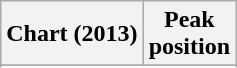<table class="wikitable sortable">
<tr>
<th>Chart (2013)</th>
<th>Peak<br>position</th>
</tr>
<tr>
</tr>
<tr>
</tr>
</table>
